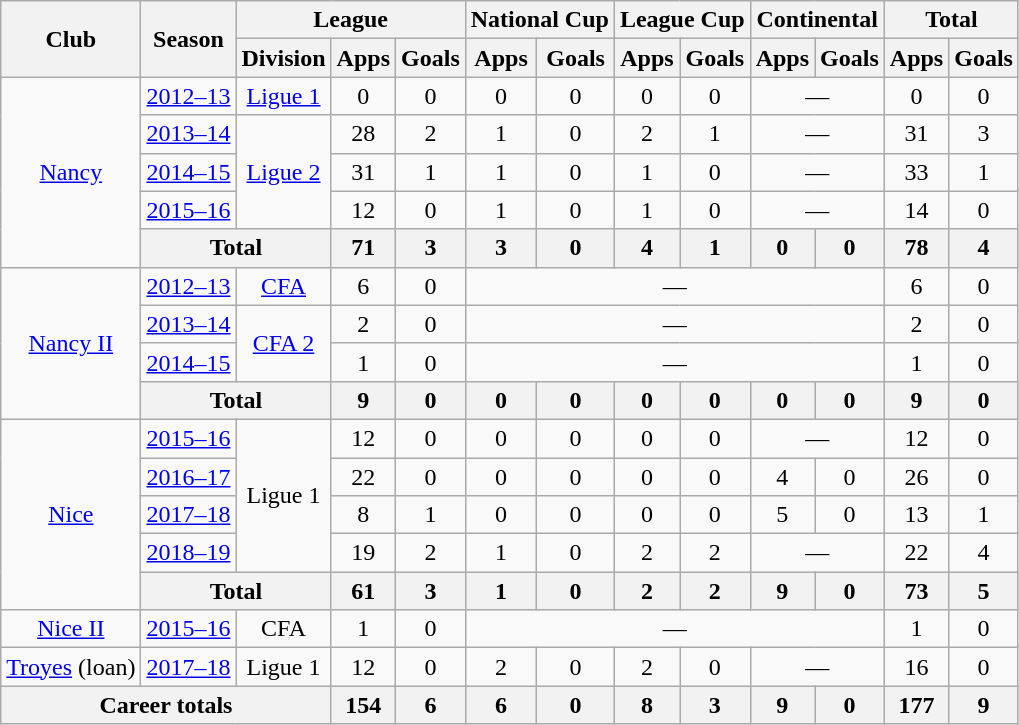<table class="wikitable" style="text-align: center;">
<tr>
<th rowspan="2">Club</th>
<th rowspan="2">Season</th>
<th colspan="3">League</th>
<th colspan="2">National Cup</th>
<th colspan="2">League Cup</th>
<th colspan="2">Continental</th>
<th colspan="2">Total</th>
</tr>
<tr>
<th>Division</th>
<th>Apps</th>
<th>Goals</th>
<th>Apps</th>
<th>Goals</th>
<th>Apps</th>
<th>Goals</th>
<th>Apps</th>
<th>Goals</th>
<th>Apps</th>
<th>Goals</th>
</tr>
<tr>
<td rowspan="5"><a href='#'>Nancy</a></td>
<td><a href='#'>2012–13</a></td>
<td><a href='#'>Ligue 1</a></td>
<td>0</td>
<td>0</td>
<td>0</td>
<td>0</td>
<td>0</td>
<td>0</td>
<td colspan="2">—</td>
<td>0</td>
<td>0</td>
</tr>
<tr>
<td><a href='#'>2013–14</a></td>
<td rowspan=3><a href='#'>Ligue 2</a></td>
<td>28</td>
<td>2</td>
<td>1</td>
<td>0</td>
<td>2</td>
<td>1</td>
<td colspan="2">—</td>
<td>31</td>
<td>3</td>
</tr>
<tr>
<td><a href='#'>2014–15</a></td>
<td>31</td>
<td>1</td>
<td>1</td>
<td>0</td>
<td>1</td>
<td>0</td>
<td colspan="2">—</td>
<td>33</td>
<td>1</td>
</tr>
<tr>
<td><a href='#'>2015–16</a></td>
<td>12</td>
<td>0</td>
<td>1</td>
<td>0</td>
<td>1</td>
<td>0</td>
<td colspan="2">—</td>
<td>14</td>
<td>0</td>
</tr>
<tr>
<th colspan="2">Total</th>
<th>71</th>
<th>3</th>
<th>3</th>
<th>0</th>
<th>4</th>
<th>1</th>
<th>0</th>
<th>0</th>
<th>78</th>
<th>4</th>
</tr>
<tr>
<td rowspan="4"><a href='#'>Nancy II</a></td>
<td><a href='#'>2012–13</a></td>
<td><a href='#'>CFA</a></td>
<td>6</td>
<td>0</td>
<td colspan="6">—</td>
<td>6</td>
<td>0</td>
</tr>
<tr>
<td><a href='#'>2013–14</a></td>
<td rowspan="2"><a href='#'>CFA 2</a></td>
<td>2</td>
<td>0</td>
<td colspan="6">—</td>
<td>2</td>
<td>0</td>
</tr>
<tr>
<td><a href='#'>2014–15</a></td>
<td>1</td>
<td>0</td>
<td colspan="6">—</td>
<td>1</td>
<td>0</td>
</tr>
<tr>
<th colspan="2">Total</th>
<th>9</th>
<th>0</th>
<th>0</th>
<th>0</th>
<th>0</th>
<th>0</th>
<th>0</th>
<th>0</th>
<th>9</th>
<th>0</th>
</tr>
<tr>
<td rowspan="5"><a href='#'>Nice</a></td>
<td><a href='#'>2015–16</a></td>
<td rowspan="4">Ligue 1</td>
<td>12</td>
<td>0</td>
<td>0</td>
<td>0</td>
<td>0</td>
<td>0</td>
<td colspan="2">—</td>
<td>12</td>
<td>0</td>
</tr>
<tr>
<td><a href='#'>2016–17</a></td>
<td>22</td>
<td>0</td>
<td>0</td>
<td>0</td>
<td>0</td>
<td>0</td>
<td>4</td>
<td>0</td>
<td>26</td>
<td>0</td>
</tr>
<tr>
<td><a href='#'>2017–18</a></td>
<td>8</td>
<td>1</td>
<td>0</td>
<td>0</td>
<td>0</td>
<td>0</td>
<td>5</td>
<td>0</td>
<td>13</td>
<td>1</td>
</tr>
<tr>
<td><a href='#'>2018–19</a></td>
<td>19</td>
<td>2</td>
<td>1</td>
<td>0</td>
<td>2</td>
<td>2</td>
<td colspan="2">—</td>
<td>22</td>
<td>4</td>
</tr>
<tr>
<th colspan="2">Total</th>
<th>61</th>
<th>3</th>
<th>1</th>
<th>0</th>
<th>2</th>
<th>2</th>
<th>9</th>
<th>0</th>
<th>73</th>
<th>5</th>
</tr>
<tr>
<td><a href='#'>Nice II</a></td>
<td><a href='#'>2015–16</a></td>
<td>CFA</td>
<td>1</td>
<td>0</td>
<td colspan="6">—</td>
<td>1</td>
<td>0</td>
</tr>
<tr>
<td><a href='#'>Troyes</a> (loan)</td>
<td><a href='#'>2017–18</a></td>
<td>Ligue 1</td>
<td>12</td>
<td>0</td>
<td>2</td>
<td>0</td>
<td>2</td>
<td>0</td>
<td colspan="2">—</td>
<td>16</td>
<td>0</td>
</tr>
<tr>
<th colspan="3">Career totals</th>
<th>154</th>
<th>6</th>
<th>6</th>
<th>0</th>
<th>8</th>
<th>3</th>
<th>9</th>
<th>0</th>
<th>177</th>
<th>9</th>
</tr>
</table>
